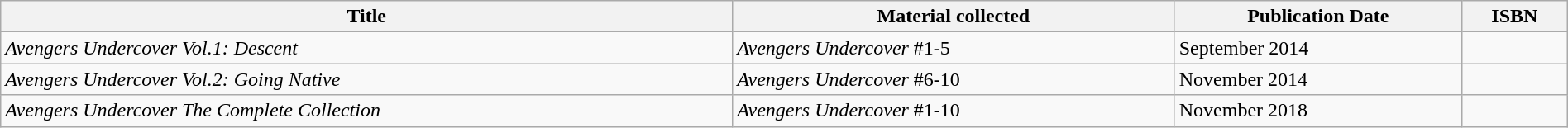<table class="wikitable" width="100%">
<tr>
<th>Title</th>
<th>Material collected</th>
<th>Publication Date</th>
<th>ISBN</th>
</tr>
<tr>
<td><em>Avengers Undercover Vol.1: Descent</em></td>
<td><em>Avengers Undercover</em> #1-5</td>
<td>September 2014</td>
<td></td>
</tr>
<tr>
<td><em>Avengers Undercover Vol.2: Going Native</em></td>
<td><em>Avengers Undercover</em> #6-10</td>
<td>November 2014</td>
<td></td>
</tr>
<tr>
<td><em>Avengers Undercover The Complete Collection</em></td>
<td><em>Avengers Undercover</em> #1-10</td>
<td>November 2018</td>
<td></td>
</tr>
</table>
